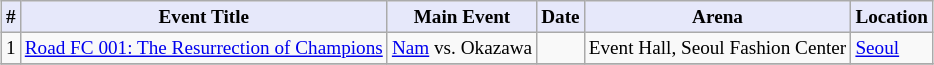<table class="sortable wikitable succession-box" style="margin:1.0em auto; font-size:80%;">
<tr>
<th style="background-color: #E6E8FA; color: #000000; text-align: center;" scope="col">#</th>
<th style="background-color: #E6E8FA; color: #000000; text-align: center;" scope="col">Event Title</th>
<th style="background-color: #E6E8FA; color: #000000; text-align: center;" scope="col">Main Event</th>
<th style="background-color: #E6E8FA; color: #000000; text-align: center;" scope="col">Date</th>
<th style="background-color: #E6E8FA; color: #000000; text-align: center;" scope="col">Arena</th>
<th style="background-color: #E6E8FA; color: #000000; text-align: center;" scope="col">Location</th>
</tr>
<tr>
<td align="center">1</td>
<td><a href='#'>Road FC 001: The Resurrection of Champions</a></td>
<td><a href='#'>Nam</a> vs. Okazawa</td>
<td></td>
<td>Event Hall, Seoul Fashion Center</td>
<td> <a href='#'>Seoul</a></td>
</tr>
<tr>
</tr>
</table>
